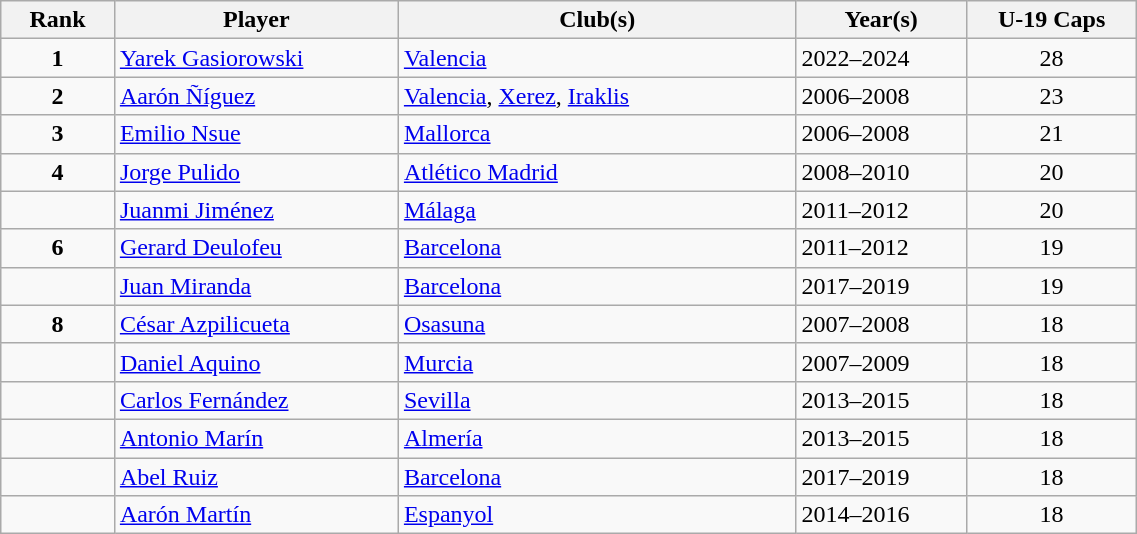<table class="wikitable" width=60%>
<tr>
<th width = 10%>Rank</th>
<th width = 25%>Player</th>
<th width = 35%>Club(s)</th>
<th width = 15%>Year(s)</th>
<th width = 15%>U-19 Caps</th>
</tr>
<tr>
<td align=center><strong>1</strong></td>
<td><a href='#'>Yarek Gasiorowski</a></td>
<td><a href='#'>Valencia</a></td>
<td>2022–2024</td>
<td align=center>28</td>
</tr>
<tr>
<td align=center><strong>2</strong></td>
<td><a href='#'>Aarón Ñíguez</a></td>
<td><a href='#'>Valencia</a>, <a href='#'>Xerez</a>, <a href='#'>Iraklis</a></td>
<td>2006–2008</td>
<td align=center>23</td>
</tr>
<tr>
<td align=center><strong>3</strong></td>
<td><a href='#'>Emilio Nsue</a></td>
<td><a href='#'>Mallorca</a></td>
<td>2006–2008</td>
<td align=center>21</td>
</tr>
<tr>
<td align=center><strong>4</strong></td>
<td><a href='#'>Jorge Pulido</a></td>
<td><a href='#'>Atlético Madrid</a></td>
<td>2008–2010</td>
<td align=center>20</td>
</tr>
<tr>
<td align=center> </td>
<td><a href='#'>Juanmi Jiménez</a></td>
<td><a href='#'>Málaga</a></td>
<td>2011–2012</td>
<td align=center>20</td>
</tr>
<tr>
<td align=center><strong>6</strong></td>
<td><a href='#'>Gerard Deulofeu</a></td>
<td><a href='#'>Barcelona</a></td>
<td>2011–2012</td>
<td align=center>19</td>
</tr>
<tr>
<td align=center> </td>
<td><a href='#'>Juan Miranda</a></td>
<td><a href='#'>Barcelona</a></td>
<td>2017–2019</td>
<td align=center>19</td>
</tr>
<tr>
<td align=center><strong>8</strong></td>
<td><a href='#'>César Azpilicueta</a></td>
<td><a href='#'>Osasuna</a></td>
<td>2007–2008</td>
<td align=center>18</td>
</tr>
<tr>
<td align=center> </td>
<td><a href='#'>Daniel Aquino</a></td>
<td><a href='#'>Murcia</a></td>
<td>2007–2009</td>
<td align=center>18</td>
</tr>
<tr>
<td align=center> </td>
<td><a href='#'>Carlos Fernández</a></td>
<td><a href='#'>Sevilla</a></td>
<td>2013–2015</td>
<td align=center>18</td>
</tr>
<tr>
<td align=center> </td>
<td><a href='#'>Antonio Marín</a></td>
<td><a href='#'>Almería</a></td>
<td>2013–2015</td>
<td align=center>18</td>
</tr>
<tr>
<td align=center> </td>
<td><a href='#'>Abel Ruiz</a></td>
<td><a href='#'>Barcelona</a></td>
<td>2017–2019</td>
<td align=center>18</td>
</tr>
<tr>
<td align=center> </td>
<td><a href='#'>Aarón Martín</a></td>
<td><a href='#'>Espanyol</a></td>
<td>2014–2016</td>
<td align=center>18</td>
</tr>
</table>
